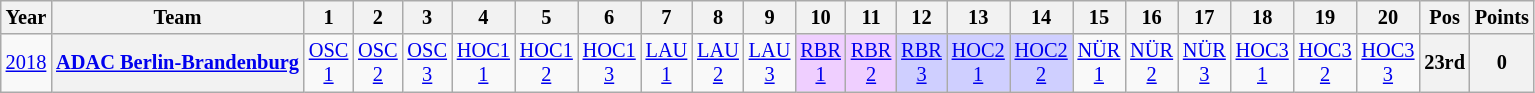<table class="wikitable" style="text-align:center; font-size:85%;">
<tr>
<th>Year</th>
<th>Team</th>
<th>1</th>
<th>2</th>
<th>3</th>
<th>4</th>
<th>5</th>
<th>6</th>
<th>7</th>
<th>8</th>
<th>9</th>
<th>10</th>
<th>11</th>
<th>12</th>
<th>13</th>
<th>14</th>
<th>15</th>
<th>16</th>
<th>17</th>
<th>18</th>
<th>19</th>
<th>20</th>
<th>Pos</th>
<th>Points</th>
</tr>
<tr>
<td><a href='#'>2018</a></td>
<th nowrap><a href='#'>ADAC Berlin-Brandenburg</a></th>
<td><a href='#'>OSC<br>1</a></td>
<td><a href='#'>OSC<br>2</a></td>
<td><a href='#'>OSC<br>3</a></td>
<td><a href='#'>HOC1<br>1</a></td>
<td><a href='#'>HOC1<br>2</a></td>
<td><a href='#'>HOC1<br>3</a></td>
<td><a href='#'>LAU<br>1</a></td>
<td><a href='#'>LAU<br>2</a></td>
<td><a href='#'>LAU<br>3</a></td>
<td style="background:#EFCFFF;"><a href='#'>RBR<br>1</a><br></td>
<td style="background:#EFCFFF;"><a href='#'>RBR<br>2</a><br></td>
<td style="background:#CFCFFF;"><a href='#'>RBR<br>3</a><br></td>
<td style="background:#CFCFFF;"><a href='#'>HOC2<br>1</a><br></td>
<td style="background:#CFCFFF;"><a href='#'>HOC2<br>2</a><br></td>
<td><a href='#'>NÜR<br>1</a></td>
<td><a href='#'>NÜR<br>2</a></td>
<td><a href='#'>NÜR<br>3</a></td>
<td><a href='#'>HOC3<br>1</a></td>
<td><a href='#'>HOC3<br>2</a></td>
<td><a href='#'>HOC3<br>3</a></td>
<th>23rd</th>
<th>0</th>
</tr>
</table>
